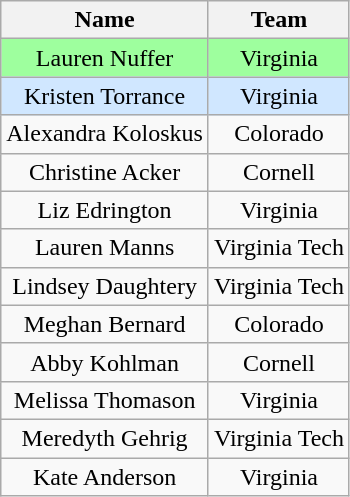<table class="wikitable" style="text-align:center">
<tr>
<th>Name</th>
<th>Team</th>
</tr>
<tr bgcolor="#9eff9e">
<td>Lauren Nuffer</td>
<td>Virginia</td>
</tr>
<tr style="background:#d0e7ff">
<td>Kristen Torrance</td>
<td>Virginia</td>
</tr>
<tr>
<td>Alexandra Koloskus</td>
<td>Colorado</td>
</tr>
<tr>
<td>Christine Acker</td>
<td>Cornell</td>
</tr>
<tr>
<td>Liz Edrington</td>
<td>Virginia</td>
</tr>
<tr>
<td>Lauren Manns</td>
<td>Virginia Tech</td>
</tr>
<tr>
<td>Lindsey Daughtery</td>
<td>Virginia Tech</td>
</tr>
<tr>
<td>Meghan Bernard</td>
<td>Colorado</td>
</tr>
<tr>
<td>Abby Kohlman</td>
<td>Cornell</td>
</tr>
<tr>
<td>Melissa Thomason</td>
<td>Virginia</td>
</tr>
<tr>
<td>Meredyth Gehrig</td>
<td>Virginia Tech</td>
</tr>
<tr>
<td>Kate Anderson</td>
<td>Virginia</td>
</tr>
</table>
